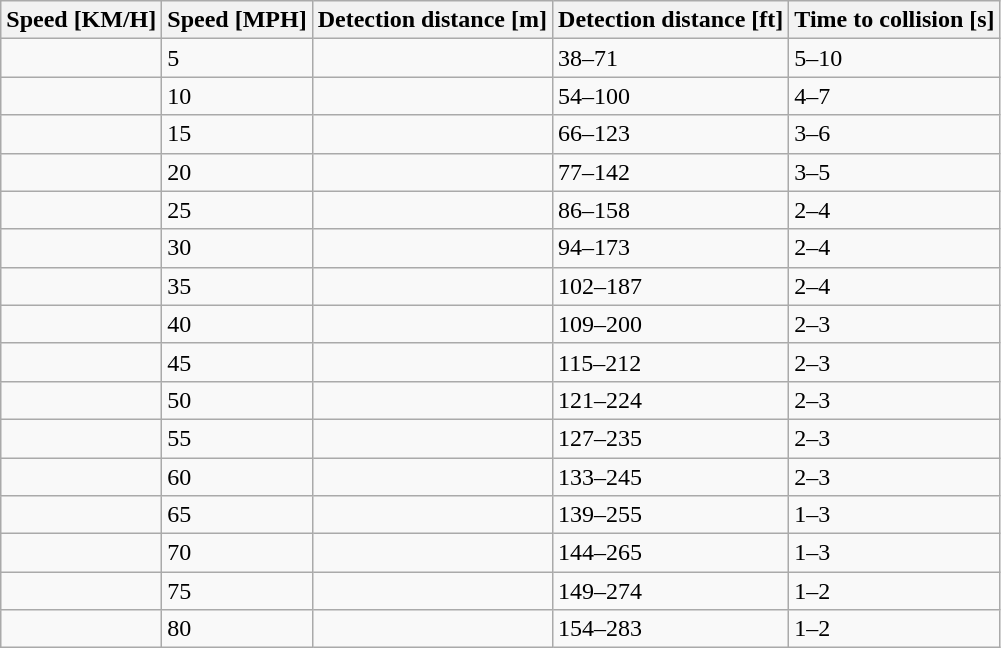<table class="wikitable">
<tr>
<th>Speed [KM/H]</th>
<th>Speed [MPH]</th>
<th>Detection distance [m]</th>
<th>Detection distance [ft]</th>
<th>Time to collision [s]</th>
</tr>
<tr>
<td></td>
<td>5</td>
<td></td>
<td>38–71</td>
<td>5–10</td>
</tr>
<tr>
<td></td>
<td>10</td>
<td></td>
<td>54–100</td>
<td>4–7</td>
</tr>
<tr>
<td></td>
<td>15</td>
<td></td>
<td>66–123</td>
<td>3–6</td>
</tr>
<tr>
<td></td>
<td>20</td>
<td></td>
<td>77–142</td>
<td>3–5</td>
</tr>
<tr>
<td></td>
<td>25</td>
<td></td>
<td>86–158</td>
<td>2–4</td>
</tr>
<tr>
<td></td>
<td>30</td>
<td></td>
<td>94–173</td>
<td>2–4</td>
</tr>
<tr>
<td></td>
<td>35</td>
<td></td>
<td>102–187</td>
<td>2–4</td>
</tr>
<tr>
<td></td>
<td>40</td>
<td></td>
<td>109–200</td>
<td>2–3</td>
</tr>
<tr>
<td></td>
<td>45</td>
<td></td>
<td>115–212</td>
<td>2–3</td>
</tr>
<tr>
<td></td>
<td>50</td>
<td></td>
<td>121–224</td>
<td>2–3</td>
</tr>
<tr>
<td></td>
<td>55</td>
<td></td>
<td>127–235</td>
<td>2–3</td>
</tr>
<tr>
<td></td>
<td>60</td>
<td></td>
<td>133–245</td>
<td>2–3</td>
</tr>
<tr>
<td></td>
<td>65</td>
<td></td>
<td>139–255</td>
<td>1–3</td>
</tr>
<tr>
<td></td>
<td>70</td>
<td></td>
<td>144–265</td>
<td>1–3</td>
</tr>
<tr>
<td></td>
<td>75</td>
<td></td>
<td>149–274</td>
<td>1–2</td>
</tr>
<tr>
<td></td>
<td>80</td>
<td></td>
<td>154–283</td>
<td>1–2</td>
</tr>
</table>
